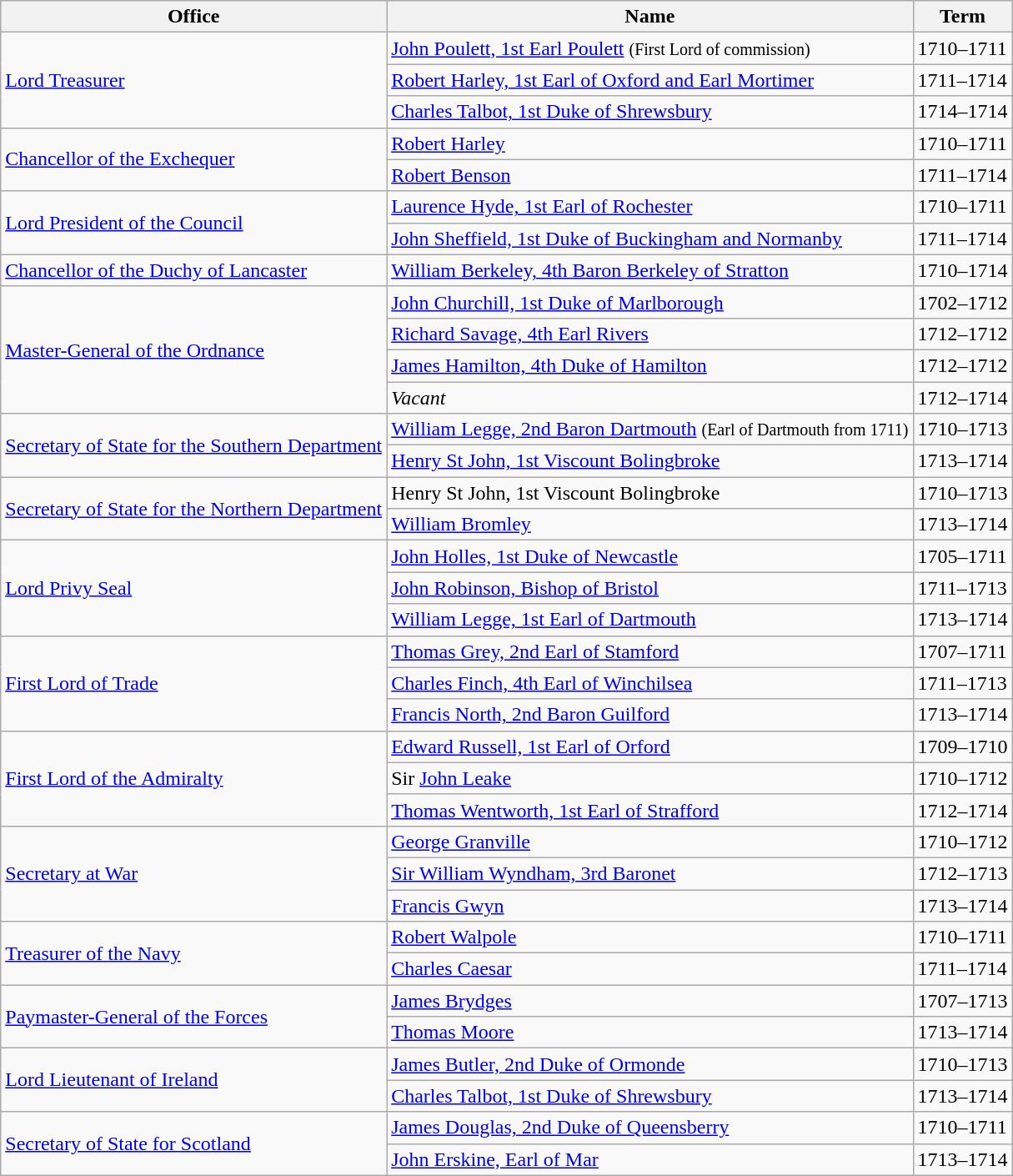<table class="wikitable">
<tr>
<th>Office</th>
<th>Name</th>
<th>Term</th>
</tr>
<tr>
<td rowspan=3><a href='#'>Lord Treasurer</a></td>
<td><a href='#'>John Poulett, 1st Earl Poulett</a> <small>(First Lord of commission)</small></td>
<td>1710–1711</td>
</tr>
<tr>
<td><a href='#'>Robert Harley, 1st Earl of Oxford and Earl Mortimer</a></td>
<td>1711–1714</td>
</tr>
<tr>
<td><a href='#'>Charles Talbot, 1st Duke of Shrewsbury</a></td>
<td>1714–1714</td>
</tr>
<tr>
<td rowspan=2><a href='#'>Chancellor of the Exchequer</a></td>
<td><a href='#'>Robert Harley</a></td>
<td>1710–1711</td>
</tr>
<tr>
<td><a href='#'>Robert Benson</a></td>
<td>1711–1714</td>
</tr>
<tr>
<td rowspan=2><a href='#'>Lord President of the Council</a></td>
<td><a href='#'>Laurence Hyde, 1st Earl of Rochester</a></td>
<td>1710–1711</td>
</tr>
<tr>
<td><a href='#'>John Sheffield, 1st Duke of Buckingham and Normanby</a></td>
<td>1711–1714</td>
</tr>
<tr>
<td><a href='#'>Chancellor of the Duchy of Lancaster</a></td>
<td><a href='#'>William Berkeley, 4th Baron Berkeley of Stratton</a></td>
<td>1710–1714</td>
</tr>
<tr>
<td rowspan=4><a href='#'>Master-General of the Ordnance</a></td>
<td><a href='#'>John Churchill, 1st Duke of Marlborough</a></td>
<td>1702–1712</td>
</tr>
<tr>
<td><a href='#'>Richard Savage, 4th Earl Rivers</a></td>
<td>1712–1712</td>
</tr>
<tr>
<td><a href='#'>James Hamilton, 4th Duke of Hamilton</a></td>
<td>1712–1712</td>
</tr>
<tr>
<td><em>Vacant</em></td>
<td>1712–1714</td>
</tr>
<tr>
<td rowspan=2><a href='#'>Secretary of State for the Southern Department</a></td>
<td><a href='#'>William Legge, 2nd Baron Dartmouth</a> <small>(Earl of Dartmouth from 1711)</small></td>
<td>1710–1713</td>
</tr>
<tr>
<td><a href='#'>Henry St John, 1st Viscount Bolingbroke</a></td>
<td>1713–1714</td>
</tr>
<tr>
<td rowspan=2><a href='#'>Secretary of State for the Northern Department</a></td>
<td>Henry St John, 1st Viscount Bolingbroke</td>
<td>1710–1713</td>
</tr>
<tr>
<td><a href='#'>William Bromley</a></td>
<td>1713–1714</td>
</tr>
<tr>
<td rowspan=3><a href='#'>Lord Privy Seal</a></td>
<td><a href='#'>John Holles, 1st Duke of Newcastle</a></td>
<td>1705–1711</td>
</tr>
<tr>
<td><a href='#'>John Robinson, Bishop of Bristol</a></td>
<td>1711–1713</td>
</tr>
<tr>
<td><a href='#'>William Legge, 1st Earl of Dartmouth</a></td>
<td>1713–1714</td>
</tr>
<tr>
<td rowspan=3><a href='#'>First Lord of Trade</a></td>
<td><a href='#'>Thomas Grey, 2nd Earl of Stamford</a></td>
<td>1707–1711</td>
</tr>
<tr>
<td><a href='#'>Charles Finch, 4th Earl of Winchilsea</a></td>
<td>1711–1713</td>
</tr>
<tr>
<td><a href='#'>Francis North, 2nd Baron Guilford</a></td>
<td>1713–1714</td>
</tr>
<tr>
<td rowspan=3><a href='#'>First Lord of the Admiralty</a></td>
<td><a href='#'>Edward Russell, 1st Earl of Orford</a></td>
<td>1709–1710</td>
</tr>
<tr>
<td>Sir <a href='#'>John Leake</a></td>
<td>1710–1712</td>
</tr>
<tr>
<td><a href='#'>Thomas Wentworth, 1st Earl of Strafford</a></td>
<td>1712–1714</td>
</tr>
<tr>
<td rowspan=3><a href='#'>Secretary at War</a></td>
<td><a href='#'>George Granville</a></td>
<td>1710–1712</td>
</tr>
<tr>
<td><a href='#'>Sir William Wyndham, 3rd Baronet</a></td>
<td>1712–1713</td>
</tr>
<tr>
<td><a href='#'>Francis Gwyn</a></td>
<td>1713–1714</td>
</tr>
<tr>
<td rowspan=2><a href='#'>Treasurer of the Navy</a></td>
<td><a href='#'>Robert Walpole</a></td>
<td>1710–1711</td>
</tr>
<tr>
<td><a href='#'>Charles Caesar</a></td>
<td>1711–1714</td>
</tr>
<tr>
<td rowspan=2><a href='#'>Paymaster-General of the Forces</a></td>
<td><a href='#'>James Brydges</a></td>
<td>1707–1713</td>
</tr>
<tr>
<td><a href='#'>Thomas Moore</a></td>
<td>1713–1714</td>
</tr>
<tr>
<td rowspan=2><a href='#'>Lord Lieutenant of Ireland</a></td>
<td><a href='#'>James Butler, 2nd Duke of Ormonde</a></td>
<td>1710–1713</td>
</tr>
<tr>
<td><a href='#'>Charles Talbot, 1st Duke of Shrewsbury</a></td>
<td>1713–1714</td>
</tr>
<tr>
<td rowspan=2><a href='#'>Secretary of State for Scotland</a></td>
<td><a href='#'>James Douglas, 2nd Duke of Queensberry</a></td>
<td>1710–1711</td>
</tr>
<tr>
<td><a href='#'>John Erskine, Earl of Mar</a></td>
<td>1713–1714</td>
</tr>
</table>
